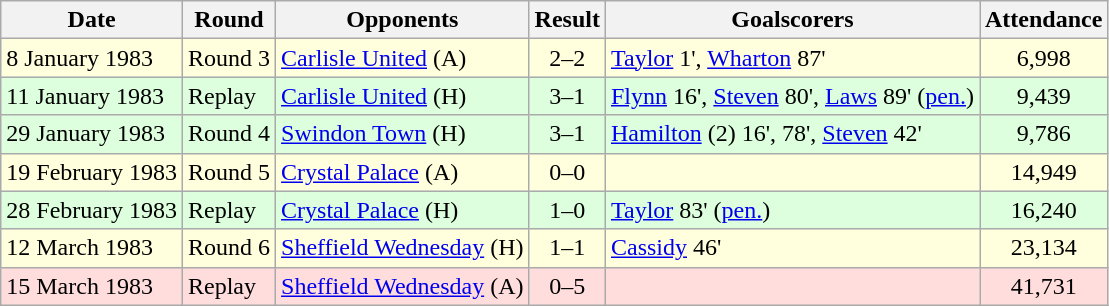<table class="wikitable">
<tr>
<th>Date</th>
<th>Round</th>
<th>Opponents</th>
<th>Result</th>
<th>Goalscorers</th>
<th>Attendance</th>
</tr>
<tr bgcolor="#ffffdd">
<td>8 January 1983</td>
<td>Round 3</td>
<td><a href='#'>Carlisle United</a> (A)</td>
<td align="center">2–2</td>
<td><a href='#'>Taylor</a> 1', <a href='#'>Wharton</a> 87'</td>
<td align="center">6,998</td>
</tr>
<tr bgcolor="#ddffdd">
<td>11 January 1983</td>
<td>Replay</td>
<td><a href='#'>Carlisle United</a> (H)</td>
<td align="center">3–1</td>
<td><a href='#'>Flynn</a> 16', <a href='#'>Steven</a> 80', <a href='#'>Laws</a> 89' (<a href='#'>pen.</a>)</td>
<td align="center">9,439</td>
</tr>
<tr bgcolor="#ddffdd">
<td>29 January 1983</td>
<td>Round 4</td>
<td><a href='#'>Swindon Town</a> (H)</td>
<td align="center">3–1</td>
<td><a href='#'>Hamilton</a> (2) 16', 78', <a href='#'>Steven</a> 42'</td>
<td align="center">9,786</td>
</tr>
<tr bgcolor="#ffffdd">
<td>19 February 1983</td>
<td>Round 5</td>
<td><a href='#'>Crystal Palace</a> (A)</td>
<td align="center">0–0</td>
<td></td>
<td align="center">14,949</td>
</tr>
<tr bgcolor="#ddffdd">
<td>28 February 1983</td>
<td>Replay</td>
<td><a href='#'>Crystal Palace</a> (H)</td>
<td align="center">1–0</td>
<td><a href='#'>Taylor</a> 83' (<a href='#'>pen.</a>)</td>
<td align="center">16,240</td>
</tr>
<tr bgcolor="#ffffdd">
<td>12 March 1983</td>
<td>Round 6</td>
<td><a href='#'>Sheffield Wednesday</a> (H)</td>
<td align="center">1–1</td>
<td><a href='#'>Cassidy</a> 46'</td>
<td align="center">23,134</td>
</tr>
<tr bgcolor="#ffdddd">
<td>15 March 1983</td>
<td>Replay</td>
<td><a href='#'>Sheffield Wednesday</a> (A)</td>
<td align="center">0–5</td>
<td></td>
<td align="center">41,731</td>
</tr>
</table>
